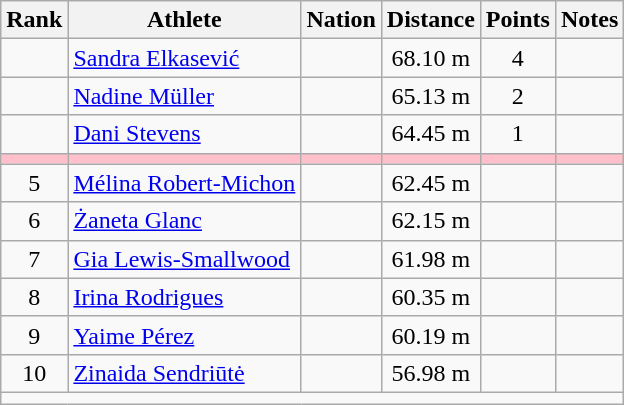<table class="wikitable mw-datatable sortable" style="text-align:center;">
<tr>
<th>Rank</th>
<th>Athlete</th>
<th>Nation</th>
<th>Distance</th>
<th>Points</th>
<th>Notes</th>
</tr>
<tr>
<td></td>
<td align=left><a href='#'>Sandra Elkasević</a></td>
<td align=left></td>
<td>68.10 m</td>
<td>4</td>
<td></td>
</tr>
<tr>
<td></td>
<td align=left><a href='#'>Nadine Müller</a></td>
<td align=left></td>
<td>65.13 m</td>
<td>2</td>
<td></td>
</tr>
<tr>
<td></td>
<td align=left><a href='#'>Dani Stevens</a></td>
<td align=left></td>
<td>64.45 m</td>
<td>1</td>
<td></td>
</tr>
<tr bgcolor=pink>
<td></td>
<td align=left></td>
<td align=left></td>
<td></td>
<td></td>
<td></td>
</tr>
<tr>
<td>5</td>
<td align=left><a href='#'>Mélina Robert-Michon</a></td>
<td align=left></td>
<td>62.45 m</td>
<td></td>
<td></td>
</tr>
<tr>
<td>6</td>
<td align=left><a href='#'>Żaneta Glanc</a></td>
<td align=left></td>
<td>62.15 m</td>
<td></td>
<td></td>
</tr>
<tr>
<td>7</td>
<td align=left><a href='#'>Gia Lewis-Smallwood</a></td>
<td align=left></td>
<td>61.98 m</td>
<td></td>
<td></td>
</tr>
<tr>
<td>8</td>
<td align=left><a href='#'>Irina Rodrigues</a></td>
<td align=left></td>
<td>60.35 m</td>
<td></td>
<td></td>
</tr>
<tr>
<td>9</td>
<td align=left><a href='#'>Yaime Pérez</a></td>
<td align=left></td>
<td>60.19 m</td>
<td></td>
<td></td>
</tr>
<tr>
<td>10</td>
<td align=left><a href='#'>Zinaida Sendriūtė</a></td>
<td align=left></td>
<td>56.98 m</td>
<td></td>
<td></td>
</tr>
<tr class="sortbottom">
<td colspan=6></td>
</tr>
</table>
